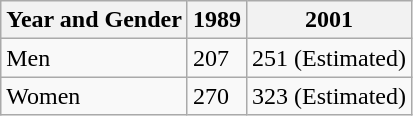<table class="wikitable">
<tr>
<th>Year and Gender</th>
<th>1989</th>
<th>2001</th>
</tr>
<tr>
<td>Men</td>
<td>207</td>
<td>251 (Estimated)</td>
</tr>
<tr>
<td>Women</td>
<td>270</td>
<td>323 (Estimated)</td>
</tr>
</table>
